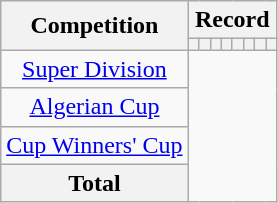<table class="wikitable" style="text-align: center">
<tr>
<th rowspan=2>Competition</th>
<th colspan=8>Record</th>
</tr>
<tr>
<th></th>
<th></th>
<th></th>
<th></th>
<th></th>
<th></th>
<th></th>
<th></th>
</tr>
<tr>
<td><a href='#'>Super Division</a><br></td>
</tr>
<tr>
<td><a href='#'>Algerian Cup</a><br></td>
</tr>
<tr>
<td><a href='#'>Cup Winners' Cup</a><br></td>
</tr>
<tr>
<th>Total<br></th>
</tr>
</table>
